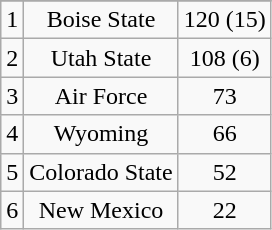<table class="wikitable" style="display: inline-table;">
<tr align="center">
</tr>
<tr align="center">
<td>1</td>
<td>Boise State</td>
<td>120 (15)</td>
</tr>
<tr align="center">
<td>2</td>
<td>Utah State</td>
<td>108 (6)</td>
</tr>
<tr align="center">
<td>3</td>
<td>Air Force</td>
<td>73</td>
</tr>
<tr align="center">
<td>4</td>
<td>Wyoming</td>
<td>66</td>
</tr>
<tr align="center">
<td>5</td>
<td>Colorado State</td>
<td>52</td>
</tr>
<tr align="center">
<td>6</td>
<td>New Mexico</td>
<td>22</td>
</tr>
</table>
